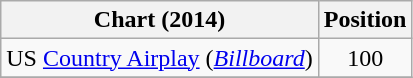<table class="wikitable sortable">
<tr>
<th scope="col">Chart (2014)</th>
<th scope="col">Position</th>
</tr>
<tr>
<td>US <a href='#'>Country Airplay</a> (<em><a href='#'>Billboard</a></em>)</td>
<td align="center">100</td>
</tr>
<tr>
</tr>
</table>
